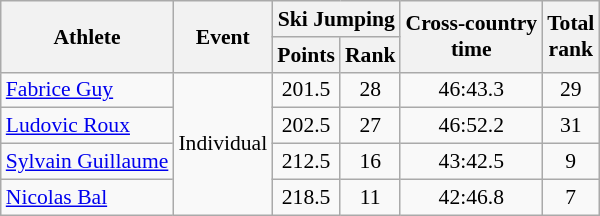<table class="wikitable" style="font-size:90%">
<tr>
<th rowspan="2">Athlete</th>
<th rowspan="2">Event</th>
<th colspan="2">Ski Jumping</th>
<th rowspan="2">Cross-country <br> time</th>
<th rowspan="2">Total <br> rank</th>
</tr>
<tr>
<th>Points</th>
<th>Rank</th>
</tr>
<tr>
<td><a href='#'>Fabrice Guy</a></td>
<td rowspan="4">Individual</td>
<td align="center">201.5</td>
<td align="center">28</td>
<td align="center">46:43.3</td>
<td align="center">29</td>
</tr>
<tr>
<td><a href='#'>Ludovic Roux</a></td>
<td align="center">202.5</td>
<td align="center">27</td>
<td align="center">46:52.2</td>
<td align="center">31</td>
</tr>
<tr>
<td><a href='#'>Sylvain Guillaume</a></td>
<td align="center">212.5</td>
<td align="center">16</td>
<td align="center">43:42.5</td>
<td align="center">9</td>
</tr>
<tr>
<td><a href='#'>Nicolas Bal</a></td>
<td align="center">218.5</td>
<td align="center">11</td>
<td align="center">42:46.8</td>
<td align="center">7</td>
</tr>
</table>
